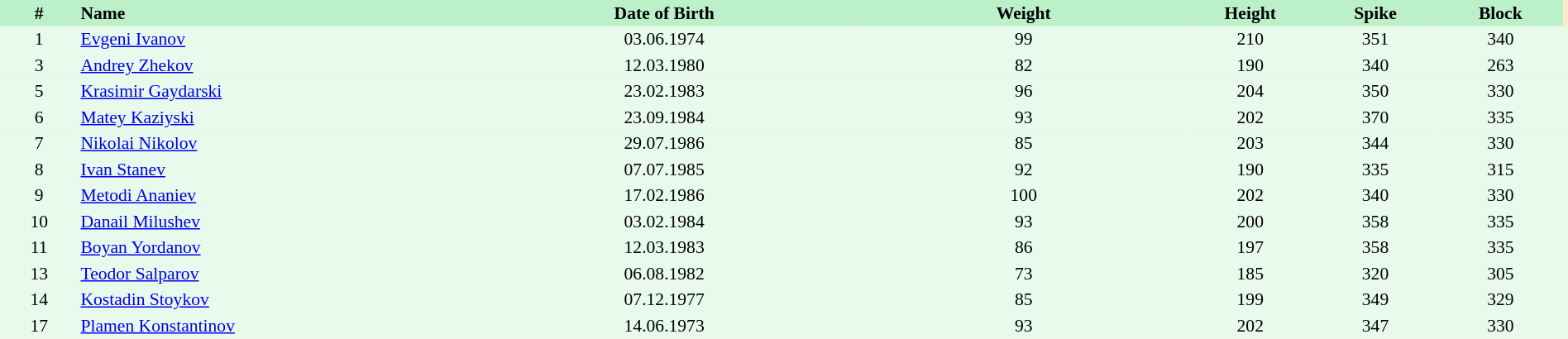<table border=0 cellpadding=2 cellspacing=0  |- bgcolor=#FFECCE style="text-align:center; font-size:90%;" width=100%>
<tr bgcolor=#BBF0C9>
<th width=5%>#</th>
<th width=25% align=left>Name</th>
<th width=25%>Date of Birth</th>
<th width=21%>Weight</th>
<th width=8%>Height</th>
<th width=8%>Spike</th>
<th width=8%>Block</th>
</tr>
<tr bgcolor=#E7FAEC>
<td>1</td>
<td align=left><a href='#'>Evgeni Ivanov</a></td>
<td>03.06.1974</td>
<td>99</td>
<td>210</td>
<td>351</td>
<td>340</td>
<td></td>
</tr>
<tr bgcolor=#E7FAEC>
<td>3</td>
<td align=left><a href='#'>Andrey Zhekov</a></td>
<td>12.03.1980</td>
<td>82</td>
<td>190</td>
<td>340</td>
<td>263</td>
<td></td>
</tr>
<tr bgcolor=#E7FAEC>
<td>5</td>
<td align=left><a href='#'>Krasimir Gaydarski</a></td>
<td>23.02.1983</td>
<td>96</td>
<td>204</td>
<td>350</td>
<td>330</td>
<td></td>
</tr>
<tr bgcolor=#E7FAEC>
<td>6</td>
<td align=left><a href='#'>Matey Kaziyski</a></td>
<td>23.09.1984</td>
<td>93</td>
<td>202</td>
<td>370</td>
<td>335</td>
<td></td>
</tr>
<tr bgcolor=#E7FAEC>
<td>7</td>
<td align=left><a href='#'>Nikolai Nikolov</a></td>
<td>29.07.1986</td>
<td>85</td>
<td>203</td>
<td>344</td>
<td>330</td>
<td></td>
</tr>
<tr bgcolor=#E7FAEC>
<td>8</td>
<td align=left><a href='#'>Ivan Stanev</a></td>
<td>07.07.1985</td>
<td>92</td>
<td>190</td>
<td>335</td>
<td>315</td>
<td></td>
</tr>
<tr bgcolor=#E7FAEC>
<td>9</td>
<td align=left><a href='#'>Metodi Ananiev</a></td>
<td>17.02.1986</td>
<td>100</td>
<td>202</td>
<td>340</td>
<td>330</td>
<td></td>
</tr>
<tr bgcolor=#E7FAEC>
<td>10</td>
<td align=left><a href='#'>Danail Milushev</a></td>
<td>03.02.1984</td>
<td>93</td>
<td>200</td>
<td>358</td>
<td>335</td>
<td></td>
</tr>
<tr bgcolor=#E7FAEC>
<td>11</td>
<td align=left><a href='#'>Boyan Yordanov</a></td>
<td>12.03.1983</td>
<td>86</td>
<td>197</td>
<td>358</td>
<td>335</td>
<td></td>
</tr>
<tr bgcolor=#E7FAEC>
<td>13</td>
<td align=left><a href='#'>Teodor Salparov</a></td>
<td>06.08.1982</td>
<td>73</td>
<td>185</td>
<td>320</td>
<td>305</td>
<td></td>
</tr>
<tr bgcolor=#E7FAEC>
<td>14</td>
<td align=left><a href='#'>Kostadin Stoykov</a></td>
<td>07.12.1977</td>
<td>85</td>
<td>199</td>
<td>349</td>
<td>329</td>
<td></td>
</tr>
<tr bgcolor=#E7FAEC>
<td>17</td>
<td align=left><a href='#'>Plamen Konstantinov</a></td>
<td>14.06.1973</td>
<td>93</td>
<td>202</td>
<td>347</td>
<td>330</td>
<td></td>
</tr>
</table>
